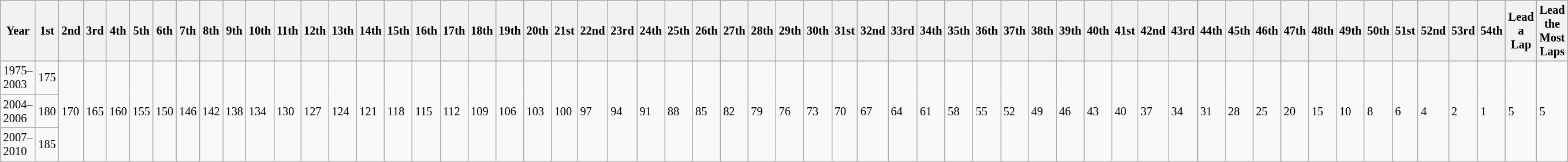<table class="wikitable" style="background:#f9f9f9; font-size:85%">
<tr>
<th>Year</th>
<th>1st</th>
<th>2nd</th>
<th>3rd</th>
<th>4th</th>
<th>5th</th>
<th>6th</th>
<th>7th</th>
<th>8th</th>
<th>9th</th>
<th>10th</th>
<th>11th</th>
<th>12th</th>
<th>13th</th>
<th>14th</th>
<th>15th</th>
<th>16th</th>
<th>17th</th>
<th>18th</th>
<th>19th</th>
<th>20th</th>
<th>21st</th>
<th>22nd</th>
<th>23rd</th>
<th>24th</th>
<th>25th</th>
<th>26th</th>
<th>27th</th>
<th>28th</th>
<th>29th</th>
<th>30th</th>
<th>31st</th>
<th>32nd</th>
<th>33rd</th>
<th>34th</th>
<th>35th</th>
<th>36th</th>
<th>37th</th>
<th>38th</th>
<th>39th</th>
<th>40th</th>
<th>41st</th>
<th>42nd</th>
<th>43rd</th>
<th>44th</th>
<th>45th</th>
<th>46th</th>
<th>47th</th>
<th>48th</th>
<th>49th</th>
<th>50th</th>
<th>51st</th>
<th>52nd</th>
<th>53rd</th>
<th>54th</th>
<th>Lead a Lap</th>
<th>Lead the Most Laps</th>
</tr>
<tr>
<td>1975–2003</td>
<td>175</td>
<td rowspan="3">170</td>
<td rowspan="3">165</td>
<td rowspan="3">160</td>
<td rowspan="3">155</td>
<td rowspan="3">150</td>
<td rowspan="3">146</td>
<td rowspan="3">142</td>
<td rowspan="3">138</td>
<td rowspan="3">134</td>
<td rowspan="3">130</td>
<td rowspan="3">127</td>
<td rowspan="3">124</td>
<td rowspan="3">121</td>
<td rowspan="3">118</td>
<td rowspan="3">115</td>
<td rowspan="3">112</td>
<td rowspan="3">109</td>
<td rowspan="3">106</td>
<td rowspan="3">103</td>
<td rowspan="3">100</td>
<td rowspan="3">97</td>
<td rowspan="3">94</td>
<td rowspan="3">91</td>
<td rowspan="3">88</td>
<td rowspan="3">85</td>
<td rowspan="3">82</td>
<td rowspan="3">79</td>
<td rowspan="3">76</td>
<td rowspan="3">73</td>
<td rowspan="3">70</td>
<td rowspan="3">67</td>
<td rowspan="3">64</td>
<td rowspan="3">61</td>
<td rowspan="3">58</td>
<td rowspan="3">55</td>
<td rowspan="3">52</td>
<td rowspan="3">49</td>
<td rowspan="3">46</td>
<td rowspan="3">43</td>
<td rowspan="3">40</td>
<td rowspan="3">37</td>
<td rowspan="3">34</td>
<td rowspan="3">31</td>
<td rowspan="3">28</td>
<td rowspan="3">25</td>
<td rowspan="3">20</td>
<td rowspan="3">15</td>
<td rowspan="3">10</td>
<td rowspan="3">8</td>
<td rowspan="3">6</td>
<td rowspan="3">4</td>
<td rowspan="3">2</td>
<td rowspan="3">1</td>
<td rowspan="3">5</td>
<td rowspan="3">5</td>
</tr>
<tr>
<td>2004–2006</td>
<td>180</td>
</tr>
<tr>
<td>2007–2010</td>
<td>185</td>
</tr>
</table>
